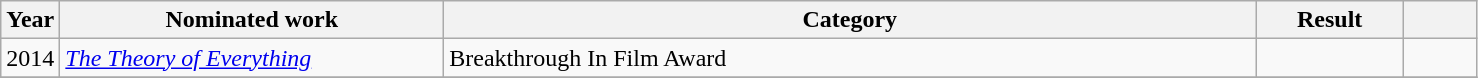<table class=wikitable>
<tr>
<th width=4%>Year</th>
<th width=26%>Nominated work</th>
<th width=55%>Category</th>
<th width=10%>Result</th>
<th width=5%></th>
</tr>
<tr>
<td>2014</td>
<td><em><a href='#'>The Theory of Everything</a></em></td>
<td>Breakthrough In Film Award</td>
<td></td>
<td></td>
</tr>
<tr>
</tr>
</table>
